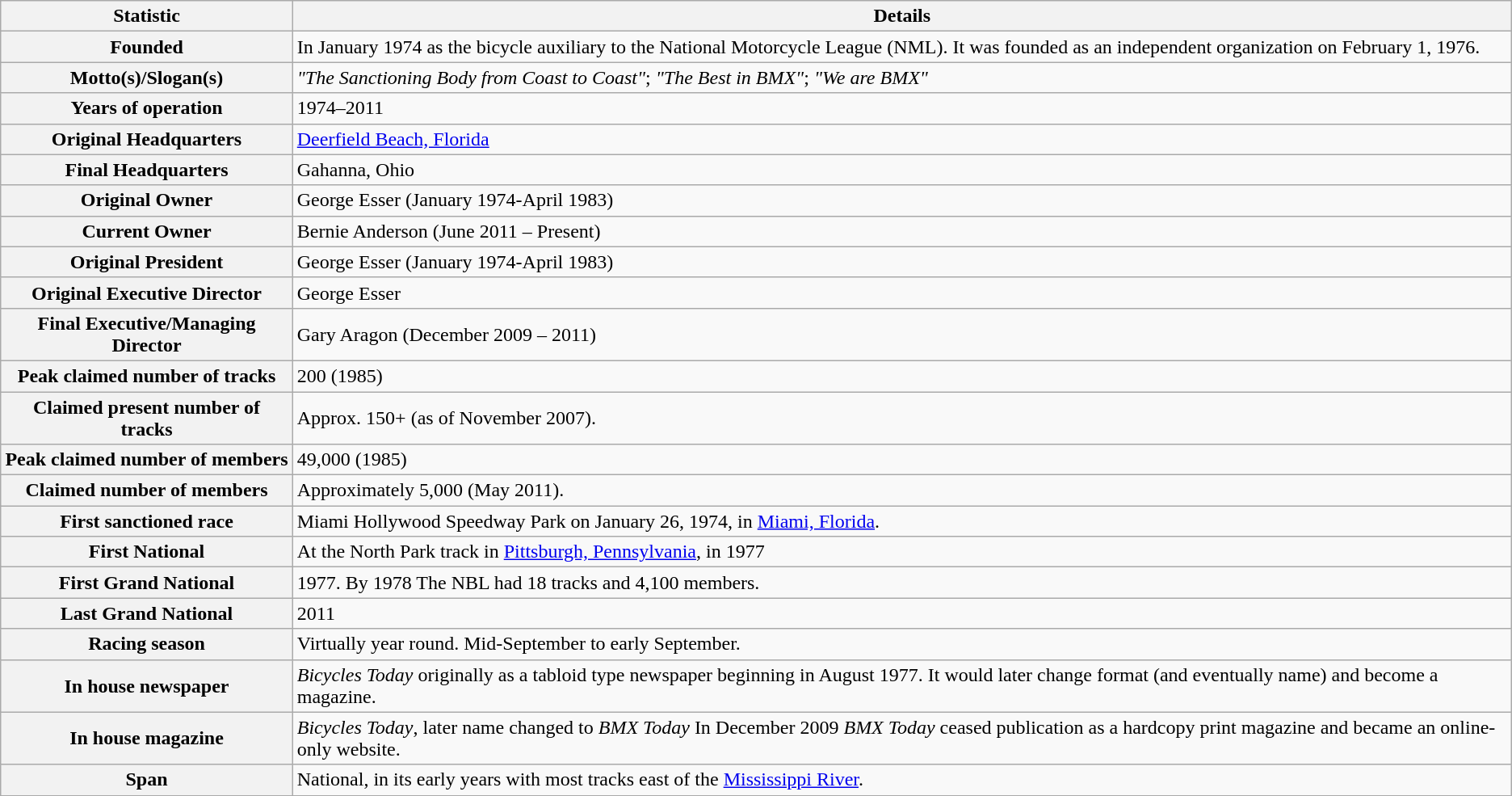<table class="wikitable">
<tr>
<th>Statistic</th>
<th>Details</th>
</tr>
<tr>
<th>Founded</th>
<td>In January 1974 as the bicycle auxiliary to the National Motorcycle League (NML). It was founded as an independent organization on February 1, 1976.</td>
</tr>
<tr>
<th>Motto(s)/Slogan(s)</th>
<td><em>"The Sanctioning Body from Coast to Coast"</em>; <em>"The Best in BMX"</em>; <em>"We are BMX"</em></td>
</tr>
<tr>
<th>Years of operation</th>
<td>1974–2011</td>
</tr>
<tr>
<th>Original Headquarters</th>
<td><a href='#'>Deerfield Beach, Florida</a></td>
</tr>
<tr>
<th>Final Headquarters</th>
<td>Gahanna, Ohio</td>
</tr>
<tr>
<th>Original Owner</th>
<td>George Esser (January 1974-April 1983)</td>
</tr>
<tr>
<th>Current Owner</th>
<td>Bernie Anderson (June 2011 – Present)</td>
</tr>
<tr>
<th>Original President</th>
<td>George Esser (January 1974-April 1983)</td>
</tr>
<tr>
<th>Original Executive Director</th>
<td>George Esser</td>
</tr>
<tr>
<th>Final Executive/Managing Director</th>
<td>Gary Aragon (December 2009 – 2011)</td>
</tr>
<tr>
<th>Peak claimed number of tracks</th>
<td>200 (1985)</td>
</tr>
<tr>
<th>Claimed present number of tracks</th>
<td>Approx. 150+ (as of November 2007).</td>
</tr>
<tr>
<th>Peak claimed number of members</th>
<td>49,000 (1985)</td>
</tr>
<tr>
<th>Claimed number of members</th>
<td>Approximately 5,000 (May 2011).</td>
</tr>
<tr>
<th>First sanctioned race</th>
<td>Miami Hollywood Speedway Park on January 26, 1974, in <a href='#'>Miami, Florida</a>.</td>
</tr>
<tr>
<th>First National</th>
<td>At the North Park track in <a href='#'>Pittsburgh, Pennsylvania</a>, in 1977</td>
</tr>
<tr>
<th>First Grand National</th>
<td>1977. By 1978 The NBL had 18 tracks and 4,100 members.</td>
</tr>
<tr>
<th>Last Grand National</th>
<td>2011</td>
</tr>
<tr>
<th>Racing season</th>
<td>Virtually year round. Mid-September to early September.</td>
</tr>
<tr>
<th>In house newspaper</th>
<td><em>Bicycles Today</em> originally as a tabloid type newspaper beginning in August 1977. It would later change format (and eventually name) and become a magazine.</td>
</tr>
<tr>
<th>In house magazine</th>
<td><em>Bicycles Today</em>, later name changed to <em>BMX Today</em> In December 2009 <em>BMX Today</em> ceased publication as a hardcopy print magazine and became an online-only website.</td>
</tr>
<tr>
<th>Span</th>
<td>National, in its early years with most tracks east of the <a href='#'>Mississippi River</a>.</td>
</tr>
</table>
